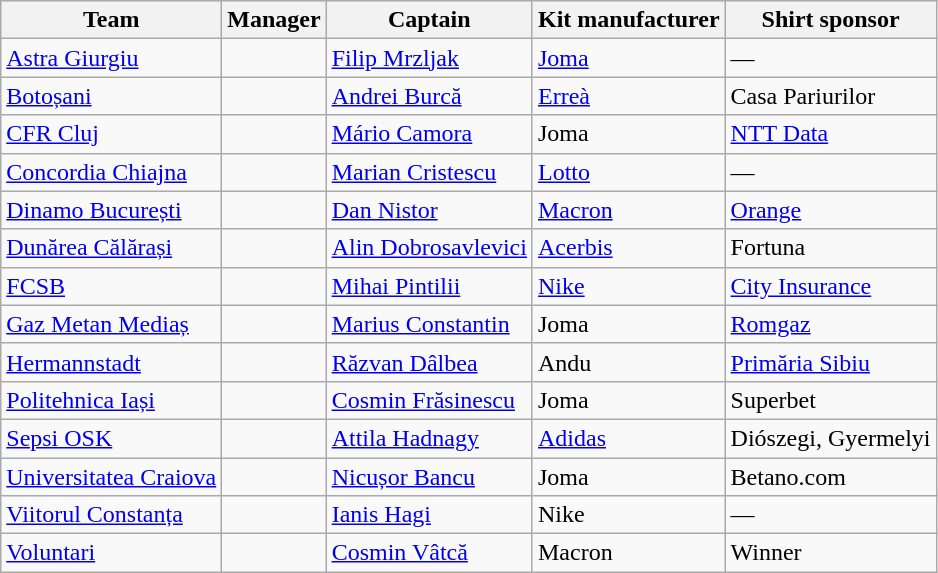<table class="wikitable sortable" style="text-align: left;">
<tr>
<th>Team</th>
<th>Manager</th>
<th>Captain</th>
<th>Kit manufacturer</th>
<th>Shirt sponsor</th>
</tr>
<tr>
<td><a href='#'>Astra Giurgiu</a></td>
<td> </td>
<td> <a href='#'>Filip Mrzljak</a></td>
<td><a href='#'>Joma</a></td>
<td>—</td>
</tr>
<tr>
<td><a href='#'>Botoșani</a></td>
<td> </td>
<td> <a href='#'>Andrei Burcă</a></td>
<td><a href='#'>Erreà</a></td>
<td>Casa Pariurilor</td>
</tr>
<tr>
<td><a href='#'>CFR Cluj</a></td>
<td> </td>
<td> <a href='#'>Mário Camora</a></td>
<td>Joma</td>
<td><a href='#'>NTT Data</a></td>
</tr>
<tr>
<td><a href='#'>Concordia Chiajna</a></td>
<td> </td>
<td> <a href='#'>Marian Cristescu</a></td>
<td><a href='#'>Lotto</a></td>
<td>—</td>
</tr>
<tr>
<td><a href='#'>Dinamo București</a></td>
<td> </td>
<td> <a href='#'>Dan Nistor</a></td>
<td><a href='#'>Macron</a></td>
<td><a href='#'>Orange</a></td>
</tr>
<tr>
<td><a href='#'>Dunărea Călărași</a></td>
<td> </td>
<td> <a href='#'>Alin Dobrosavlevici</a></td>
<td><a href='#'>Acerbis</a></td>
<td>Fortuna</td>
</tr>
<tr>
<td><a href='#'>FCSB</a></td>
<td> </td>
<td> <a href='#'>Mihai Pintilii</a></td>
<td><a href='#'>Nike</a></td>
<td><a href='#'>City Insurance</a></td>
</tr>
<tr>
<td><a href='#'>Gaz Metan Mediaș</a></td>
<td> </td>
<td> <a href='#'>Marius Constantin</a></td>
<td>Joma</td>
<td><a href='#'>Romgaz</a></td>
</tr>
<tr>
<td><a href='#'>Hermannstadt</a></td>
<td> </td>
<td> <a href='#'>Răzvan Dâlbea</a></td>
<td>Andu</td>
<td><a href='#'>Primăria Sibiu</a></td>
</tr>
<tr>
<td><a href='#'>Politehnica Iași</a></td>
<td> </td>
<td> <a href='#'>Cosmin Frăsinescu</a></td>
<td>Joma</td>
<td>Superbet</td>
</tr>
<tr>
<td><a href='#'>Sepsi OSK</a></td>
<td> </td>
<td> <a href='#'>Attila Hadnagy</a></td>
<td><a href='#'>Adidas</a></td>
<td>Diószegi, Gyermelyi</td>
</tr>
<tr>
<td><a href='#'>Universitatea Craiova</a></td>
<td> </td>
<td> <a href='#'>Nicușor Bancu</a></td>
<td>Joma</td>
<td>Betano.com</td>
</tr>
<tr>
<td><a href='#'>Viitorul Constanța</a></td>
<td> </td>
<td> <a href='#'>Ianis Hagi</a></td>
<td>Nike</td>
<td>—</td>
</tr>
<tr>
<td><a href='#'>Voluntari</a></td>
<td> </td>
<td> <a href='#'>Cosmin Vâtcă</a></td>
<td>Macron</td>
<td>Winner</td>
</tr>
</table>
